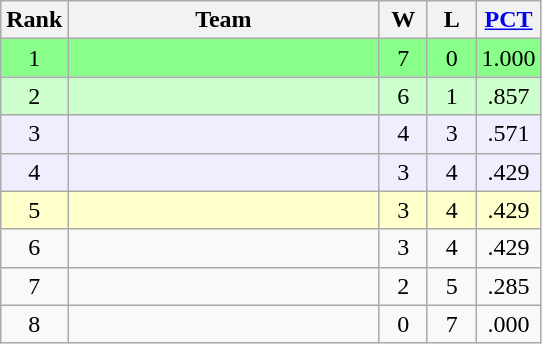<table class="wikitable" style="text-align:center">
<tr>
<th>Rank</th>
<th style="width:200px;">Team</th>
<th width=25px>W</th>
<th width=25px>L</th>
<th width=35px><a href='#'>PCT</a></th>
</tr>
<tr style="background:#88ff88;">
<td>1</td>
<td align=left></td>
<td>7</td>
<td>0</td>
<td>1.000</td>
</tr>
<tr style="background:#cfc;">
<td>2</td>
<td align=left></td>
<td>6</td>
<td>1</td>
<td>.857</td>
</tr>
<tr style="background:#eef;">
<td>3</td>
<td align=left></td>
<td>4</td>
<td>3</td>
<td>.571</td>
</tr>
<tr style="background:#eef;">
<td>4</td>
<td align=left></td>
<td>3</td>
<td>4</td>
<td>.429</td>
</tr>
<tr style="background:#ffc;">
<td>5</td>
<td align=left></td>
<td>3</td>
<td>4</td>
<td>.429</td>
</tr>
<tr>
<td>6</td>
<td align=left></td>
<td>3</td>
<td>4</td>
<td>.429</td>
</tr>
<tr>
<td>7</td>
<td align=left></td>
<td>2</td>
<td>5</td>
<td>.285</td>
</tr>
<tr>
<td>8</td>
<td align=left></td>
<td>0</td>
<td>7</td>
<td>.000</td>
</tr>
</table>
